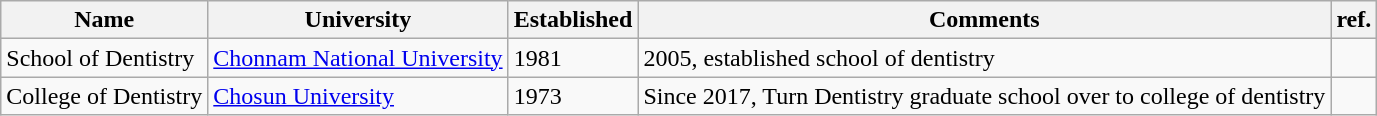<table class="wikitable sortable">
<tr>
<th>Name</th>
<th>University</th>
<th>Established</th>
<th>Comments</th>
<th>ref.</th>
</tr>
<tr>
<td>School of Dentistry</td>
<td><a href='#'>Chonnam National University</a></td>
<td>1981</td>
<td>2005, established school of dentistry</td>
<td></td>
</tr>
<tr>
<td>College of Dentistry</td>
<td><a href='#'>Chosun University</a></td>
<td>1973</td>
<td>Since 2017, Turn Dentistry graduate school over to college of dentistry</td>
<td></td>
</tr>
</table>
